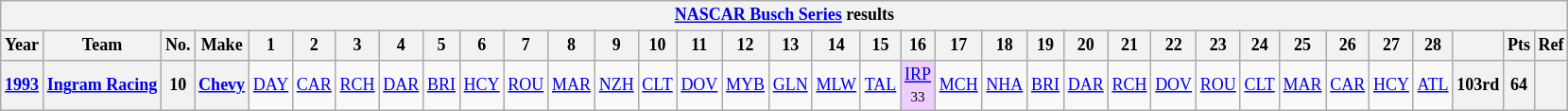<table class="wikitable" style="text-align:center; font-size:75%">
<tr>
<th colspan=42><a href='#'>NASCAR Busch Series</a> results</th>
</tr>
<tr>
<th>Year</th>
<th>Team</th>
<th>No.</th>
<th>Make</th>
<th>1</th>
<th>2</th>
<th>3</th>
<th>4</th>
<th>5</th>
<th>6</th>
<th>7</th>
<th>8</th>
<th>9</th>
<th>10</th>
<th>11</th>
<th>12</th>
<th>13</th>
<th>14</th>
<th>15</th>
<th>16</th>
<th>17</th>
<th>18</th>
<th>19</th>
<th>20</th>
<th>21</th>
<th>22</th>
<th>23</th>
<th>24</th>
<th>25</th>
<th>26</th>
<th>27</th>
<th>28</th>
<th></th>
<th>Pts</th>
<th>Ref</th>
</tr>
<tr>
<th><a href='#'>1993</a></th>
<th><a href='#'>Ingram Racing</a></th>
<th>10</th>
<th><a href='#'>Chevy</a></th>
<td><a href='#'>DAY</a></td>
<td><a href='#'>CAR</a></td>
<td><a href='#'>RCH</a></td>
<td><a href='#'>DAR</a></td>
<td><a href='#'>BRI</a></td>
<td><a href='#'>HCY</a></td>
<td><a href='#'>ROU</a></td>
<td><a href='#'>MAR</a></td>
<td><a href='#'>NZH</a></td>
<td><a href='#'>CLT</a></td>
<td><a href='#'>DOV</a></td>
<td><a href='#'>MYB</a></td>
<td><a href='#'>GLN</a></td>
<td><a href='#'>MLW</a></td>
<td><a href='#'>TAL</a></td>
<td style="background:#EFCFFF;"><a href='#'>IRP</a><br><small>33</small></td>
<td><a href='#'>MCH</a></td>
<td><a href='#'>NHA</a></td>
<td><a href='#'>BRI</a></td>
<td><a href='#'>DAR</a></td>
<td><a href='#'>RCH</a></td>
<td><a href='#'>DOV</a></td>
<td><a href='#'>ROU</a></td>
<td><a href='#'>CLT</a></td>
<td><a href='#'>MAR</a></td>
<td><a href='#'>CAR</a></td>
<td><a href='#'>HCY</a></td>
<td><a href='#'>ATL</a></td>
<th>103rd</th>
<th>64</th>
<th></th>
</tr>
</table>
